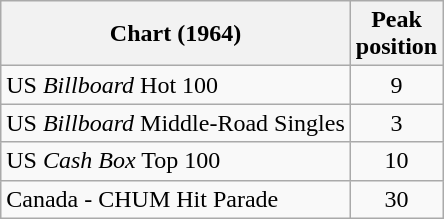<table class="wikitable sortable">
<tr>
<th align="left">Chart (1964)</th>
<th style="text-align:center;">Peak<br>position</th>
</tr>
<tr>
<td align="left">US <em>Billboard</em> Hot 100</td>
<td style="text-align:center;">9</td>
</tr>
<tr>
<td align="left">US <em>Billboard</em> Middle-Road Singles</td>
<td style="text-align:center;">3</td>
</tr>
<tr>
<td align="left">US <em>Cash Box</em> Top 100</td>
<td style="text-align:center;">10</td>
</tr>
<tr>
<td align="left">Canada - CHUM Hit Parade</td>
<td style="text-align:center;">30</td>
</tr>
</table>
